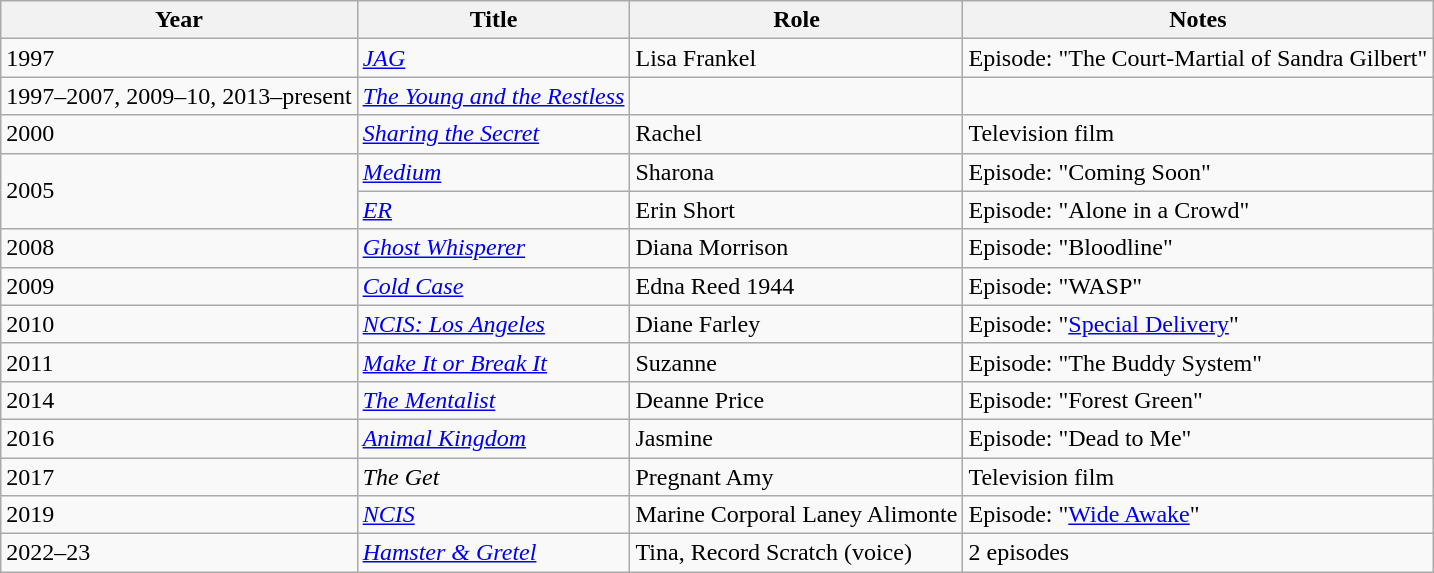<table class="wikitable sortable plainrowheaders">
<tr>
<th scope="col">Year</th>
<th scope="col">Title</th>
<th scope="col">Role</th>
<th scope="col" class="unsortable">Notes</th>
</tr>
<tr>
<td>1997</td>
<td scope="row"><em><a href='#'>JAG</a></em></td>
<td>Lisa Frankel</td>
<td>Episode: "The Court-Martial of Sandra Gilbert"</td>
</tr>
<tr>
<td>1997–2007, 2009–10, 2013–present</td>
<td scope="row"><em><a href='#'>The Young and the Restless</a></em></td>
<td></td>
<td></td>
</tr>
<tr>
<td>2000</td>
<td scope="row"><em><a href='#'>Sharing the Secret</a></em></td>
<td>Rachel</td>
<td>Television film</td>
</tr>
<tr>
<td rowspan="2">2005</td>
<td scope="row"><em><a href='#'>Medium</a></em></td>
<td>Sharona</td>
<td>Episode: "Coming Soon"</td>
</tr>
<tr>
<td scope="row"><em><a href='#'>ER</a></em></td>
<td>Erin Short</td>
<td>Episode: "Alone in a Crowd"</td>
</tr>
<tr>
<td>2008</td>
<td scope="row"><em><a href='#'>Ghost Whisperer</a></em></td>
<td>Diana Morrison</td>
<td>Episode: "Bloodline"</td>
</tr>
<tr>
<td>2009</td>
<td scope="row"><em><a href='#'>Cold Case</a></em></td>
<td>Edna Reed 1944</td>
<td>Episode: "WASP"</td>
</tr>
<tr>
<td>2010</td>
<td scope="row"><em><a href='#'>NCIS: Los Angeles</a></em></td>
<td>Diane Farley</td>
<td>Episode: "<a href='#'>Special Delivery</a>"</td>
</tr>
<tr>
<td>2011</td>
<td scope="row"><em><a href='#'>Make It or Break It</a></em></td>
<td>Suzanne</td>
<td>Episode: "The Buddy System"</td>
</tr>
<tr>
<td>2014</td>
<td scope="row"><em><a href='#'>The Mentalist</a></em></td>
<td>Deanne Price</td>
<td>Episode: "Forest Green"</td>
</tr>
<tr>
<td>2016</td>
<td scope="row"><em><a href='#'>Animal Kingdom</a></em></td>
<td>Jasmine</td>
<td>Episode: "Dead to Me"</td>
</tr>
<tr>
<td>2017</td>
<td scope="row"><em>The Get</em></td>
<td>Pregnant Amy</td>
<td>Television film</td>
</tr>
<tr>
<td>2019</td>
<td scope="row"><em><a href='#'>NCIS</a></em></td>
<td>Marine Corporal Laney Alimonte</td>
<td>Episode: "<a href='#'>Wide Awake</a>"</td>
</tr>
<tr>
<td>2022–23</td>
<td scope="row"><em><a href='#'>Hamster & Gretel</a></em></td>
<td>Tina, Record Scratch (voice)</td>
<td>2 episodes</td>
</tr>
</table>
